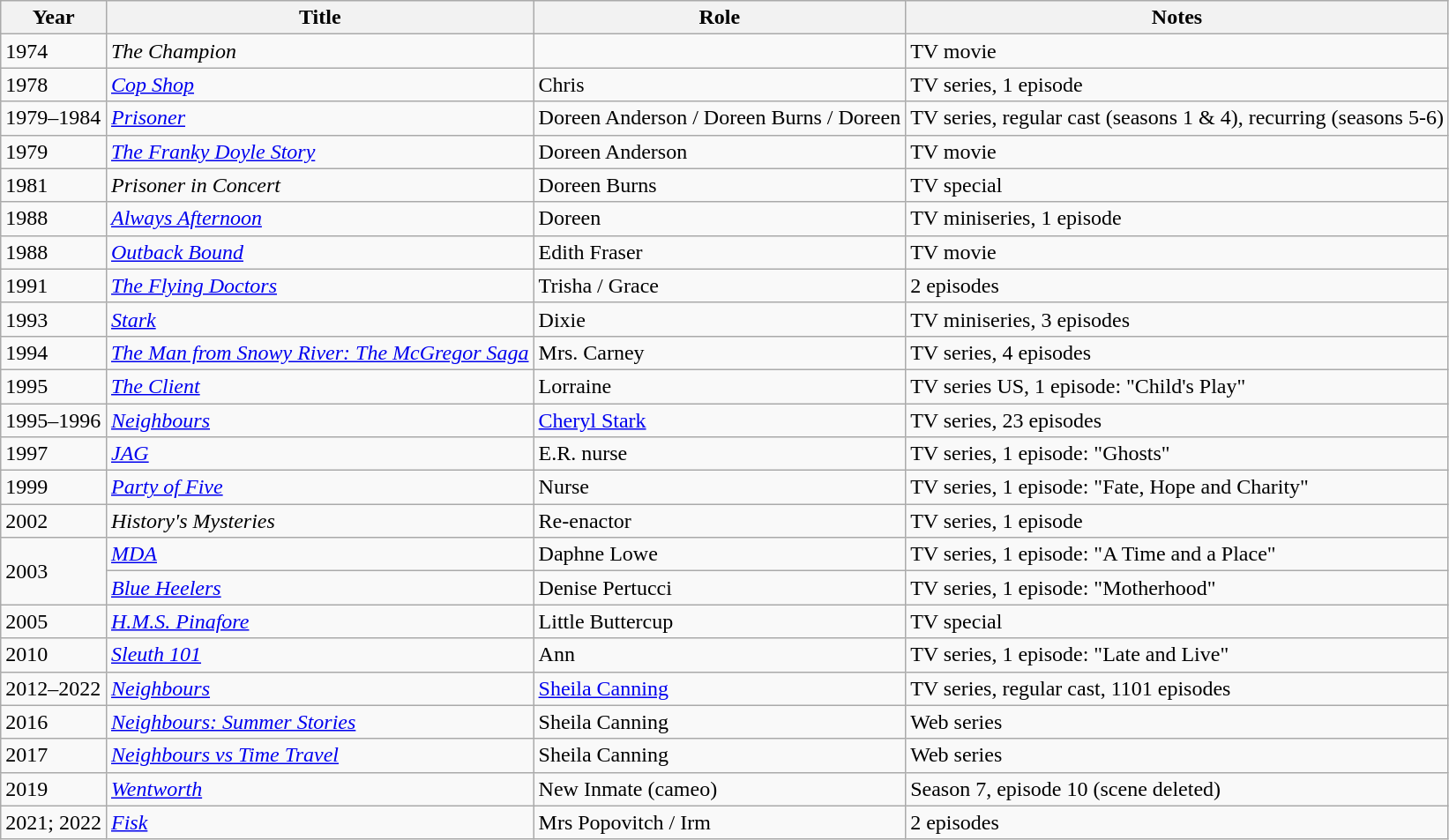<table class="wikitable plainrowheaders sortable">
<tr>
<th scope="col">Year</th>
<th scope="col">Title</th>
<th scope="col">Role</th>
<th class="unsortable">Notes</th>
</tr>
<tr>
<td>1974</td>
<td><em>The Champion</em></td>
<td></td>
<td>TV movie</td>
</tr>
<tr>
<td>1978</td>
<td><em><a href='#'>Cop Shop</a></em></td>
<td>Chris</td>
<td>TV series, 1 episode</td>
</tr>
<tr>
<td>1979–1984</td>
<td><em><a href='#'>Prisoner</a></em></td>
<td>Doreen Anderson / Doreen Burns / Doreen</td>
<td>TV series, regular cast (seasons 1 & 4), recurring (seasons 5-6)</td>
</tr>
<tr>
<td>1979</td>
<td><em><a href='#'>The Franky Doyle Story</a></em></td>
<td>Doreen Anderson</td>
<td>TV movie</td>
</tr>
<tr>
<td>1981</td>
<td><em>Prisoner in Concert</em></td>
<td>Doreen Burns</td>
<td>TV special</td>
</tr>
<tr>
<td>1988</td>
<td><em><a href='#'>Always Afternoon</a></em></td>
<td>Doreen</td>
<td>TV miniseries, 1 episode</td>
</tr>
<tr>
<td>1988</td>
<td><em><a href='#'>Outback Bound</a></em></td>
<td>Edith Fraser</td>
<td>TV movie</td>
</tr>
<tr>
<td>1991</td>
<td><em><a href='#'>The Flying Doctors</a></em></td>
<td>Trisha / Grace</td>
<td>2 episodes</td>
</tr>
<tr>
<td>1993</td>
<td><em><a href='#'>Stark</a></em></td>
<td>Dixie</td>
<td>TV miniseries, 3 episodes</td>
</tr>
<tr>
<td>1994</td>
<td><em><a href='#'>The Man from Snowy River: The McGregor Saga</a></em></td>
<td>Mrs. Carney</td>
<td>TV series, 4 episodes</td>
</tr>
<tr>
<td>1995</td>
<td><em><a href='#'>The Client</a></em></td>
<td>Lorraine</td>
<td>TV series US, 1 episode: "Child's Play"</td>
</tr>
<tr>
<td>1995–1996</td>
<td><em><a href='#'>Neighbours</a></em></td>
<td><a href='#'>Cheryl Stark</a></td>
<td>TV series, 23 episodes</td>
</tr>
<tr>
<td>1997</td>
<td><em><a href='#'>JAG</a></em></td>
<td>E.R. nurse</td>
<td>TV series, 1 episode: "Ghosts"</td>
</tr>
<tr>
<td>1999</td>
<td><em><a href='#'>Party of Five</a></em></td>
<td>Nurse</td>
<td>TV series, 1 episode: "Fate, Hope and Charity"</td>
</tr>
<tr>
<td>2002</td>
<td><em>History's Mysteries</em></td>
<td>Re-enactor</td>
<td>TV series, 1 episode</td>
</tr>
<tr>
<td rowspan="2">2003</td>
<td><em><a href='#'>MDA</a></em></td>
<td>Daphne Lowe</td>
<td>TV series, 1 episode: "A Time and a Place"</td>
</tr>
<tr>
<td><em><a href='#'>Blue Heelers</a></em></td>
<td>Denise Pertucci</td>
<td>TV series, 1 episode: "Motherhood"</td>
</tr>
<tr>
<td>2005</td>
<td><em><a href='#'>H.M.S. Pinafore</a></em></td>
<td>Little Buttercup</td>
<td>TV special</td>
</tr>
<tr>
<td>2010</td>
<td><em><a href='#'>Sleuth 101</a></em></td>
<td>Ann</td>
<td>TV series, 1 episode: "Late and Live"</td>
</tr>
<tr>
<td>2012–2022</td>
<td><em><a href='#'>Neighbours</a></em></td>
<td><a href='#'>Sheila Canning</a></td>
<td>TV series, regular cast, 1101 episodes</td>
</tr>
<tr>
<td>2016</td>
<td><em><a href='#'>Neighbours: Summer Stories</a></em></td>
<td>Sheila Canning</td>
<td>Web series</td>
</tr>
<tr>
<td>2017</td>
<td><em><a href='#'>Neighbours vs Time Travel</a></em></td>
<td>Sheila Canning</td>
<td>Web series</td>
</tr>
<tr>
<td>2019</td>
<td><em><a href='#'>Wentworth</a></em></td>
<td>New Inmate (cameo)</td>
<td>Season 7, episode 10 (scene deleted)</td>
</tr>
<tr>
<td>2021; 2022</td>
<td><em><a href='#'>Fisk</a></em></td>
<td>Mrs Popovitch / Irm</td>
<td>2 episodes</td>
</tr>
</table>
